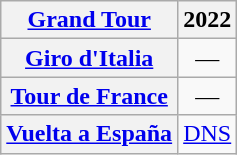<table class="wikitable plainrowheaders">
<tr>
<th scope="col"><a href='#'>Grand Tour</a></th>
<th scope="col">2022</th>
</tr>
<tr style="text-align:center;">
<th scope="row"> <a href='#'>Giro d'Italia</a></th>
<td>—</td>
</tr>
<tr style="text-align:center;">
<th scope="row"> <a href='#'>Tour de France</a></th>
<td>—</td>
</tr>
<tr style="text-align:center;">
<th scope="row"> <a href='#'>Vuelta a España</a></th>
<td><a href='#'>DNS</a></td>
</tr>
</table>
